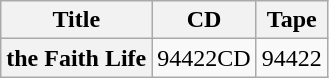<table class=wikitable>
<tr>
<th>Title</th>
<th>CD</th>
<th>Tape</th>
</tr>
<tr>
<th>the Faith Life</th>
<td>94422CD</td>
<td>94422</td>
</tr>
</table>
